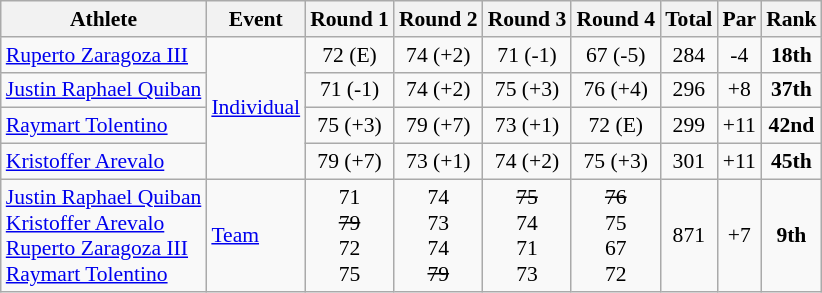<table class=wikitable style="font-size:90%">
<tr>
<th>Athlete</th>
<th>Event</th>
<th>Round 1</th>
<th>Round 2</th>
<th>Round 3</th>
<th>Round 4</th>
<th>Total</th>
<th>Par</th>
<th>Rank</th>
</tr>
<tr>
<td><a href='#'>Ruperto Zaragoza III</a></td>
<td rowspan=4><a href='#'>Individual</a></td>
<td align=center>72 (E)</td>
<td align=center>74 (+2)</td>
<td align=center>71 (-1)</td>
<td align=center>67 (-5)</td>
<td align=center>284</td>
<td align=center>-4</td>
<td align=center><strong>18th</strong></td>
</tr>
<tr>
<td><a href='#'>Justin Raphael Quiban</a></td>
<td align=center>71 (-1)</td>
<td align=center>74 (+2)</td>
<td align=center>75 (+3)</td>
<td align=center>76 (+4)</td>
<td align=center>296</td>
<td align=center>+8</td>
<td align=center><strong>37th</strong></td>
</tr>
<tr>
<td><a href='#'>Raymart Tolentino</a></td>
<td align=center>75 (+3)</td>
<td align=center>79 (+7)</td>
<td align=center>73 (+1)</td>
<td align=center>72 (E)</td>
<td align=center>299</td>
<td align=center>+11</td>
<td align=center><strong>42nd</strong></td>
</tr>
<tr>
<td><a href='#'>Kristoffer Arevalo</a></td>
<td align=center>79 (+7)</td>
<td align=center>73 (+1)</td>
<td align=center>74 (+2)</td>
<td align=center>75 (+3)</td>
<td align=center>301</td>
<td align=center>+11</td>
<td align=center><strong>45th</strong></td>
</tr>
<tr>
<td><a href='#'>Justin Raphael Quiban</a><br><a href='#'>Kristoffer Arevalo</a><br><a href='#'>Ruperto Zaragoza III</a><br><a href='#'>Raymart Tolentino</a></td>
<td><a href='#'>Team</a></td>
<td align=center>71 <br> <s>79</s> <br> 72 <br>75</td>
<td align=center>74 <br> 73 <br> 74 <br> <s>79</s></td>
<td align=center><s>75</s> <br> 74 <br> 71 <br>73</td>
<td align=center><s>76</s> <br> 75 <br> 67 <br>72</td>
<td align=center>871</td>
<td align=center>+7</td>
<td align=center><strong>9th</strong></td>
</tr>
</table>
